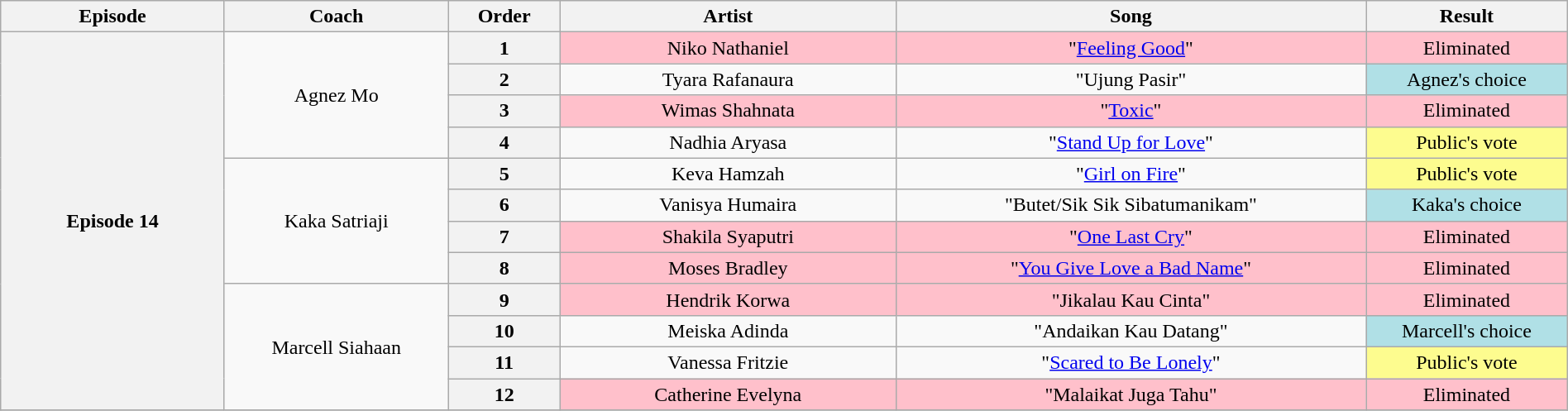<table class="wikitable" style="text-align:center; width:100%;">
<tr>
<th style="width:10%;">Episode</th>
<th style="width:10%;">Coach</th>
<th style="width:05%;">Order</th>
<th style="width:15%;">Artist</th>
<th style="width:21%;">Song</th>
<th style="width:9%;">Result</th>
</tr>
<tr>
<th rowspan="12" scope="row">Episode 14<br><small></small></th>
<td rowspan=4>Agnez Mo</td>
<th>1</th>
<td style="background:pink;">Niko Nathaniel</td>
<td style="background:pink;">"<a href='#'>Feeling Good</a>"</td>
<td style="background:pink;">Eliminated</td>
</tr>
<tr>
<th>2</th>
<td>Tyara Rafanaura</td>
<td>"Ujung Pasir"</td>
<td style="background:#b0e0e6;">Agnez's choice</td>
</tr>
<tr>
<th>3</th>
<td style="background:pink;">Wimas Shahnata</td>
<td style="background:pink;">"<a href='#'>Toxic</a>"</td>
<td style="background:pink;">Eliminated</td>
</tr>
<tr>
<th>4</th>
<td>Nadhia Aryasa</td>
<td>"<a href='#'>Stand Up for Love</a>"</td>
<td style="background:#fdfc8f;">Public's vote</td>
</tr>
<tr>
<td rowspan=4>Kaka Satriaji</td>
<th>5</th>
<td>Keva Hamzah</td>
<td>"<a href='#'>Girl on Fire</a>"</td>
<td style="background:#fdfc8f;">Public's vote</td>
</tr>
<tr>
<th>6</th>
<td>Vanisya Humaira</td>
<td>"Butet/Sik Sik Sibatumanikam"</td>
<td style="background:#b0e0e6;">Kaka's choice</td>
</tr>
<tr>
<th>7</th>
<td style="background:pink;">Shakila Syaputri</td>
<td style="background:pink;">"<a href='#'>One Last Cry</a>"</td>
<td style="background:pink;">Eliminated</td>
</tr>
<tr>
<th>8</th>
<td style="background:pink;">Moses Bradley</td>
<td style="background:pink;">"<a href='#'>You Give Love a Bad Name</a>"</td>
<td style="background:pink;">Eliminated</td>
</tr>
<tr>
<td rowspan=4>Marcell Siahaan</td>
<th>9</th>
<td style="background:pink;">Hendrik Korwa</td>
<td style="background:pink;">"Jikalau Kau Cinta"</td>
<td style="background:pink;">Eliminated</td>
</tr>
<tr>
<th>10</th>
<td>Meiska Adinda</td>
<td>"Andaikan Kau Datang"</td>
<td style="background:#b0e0e6;">Marcell's choice</td>
</tr>
<tr>
<th>11</th>
<td>Vanessa Fritzie</td>
<td>"<a href='#'>Scared to Be Lonely</a>"</td>
<td style="background:#fdfc8f;">Public's vote</td>
</tr>
<tr>
<th>12</th>
<td style="background:pink;">Catherine Evelyna</td>
<td style="background:pink;">"Malaikat Juga Tahu"</td>
<td style="background:pink;">Eliminated</td>
</tr>
<tr>
</tr>
</table>
